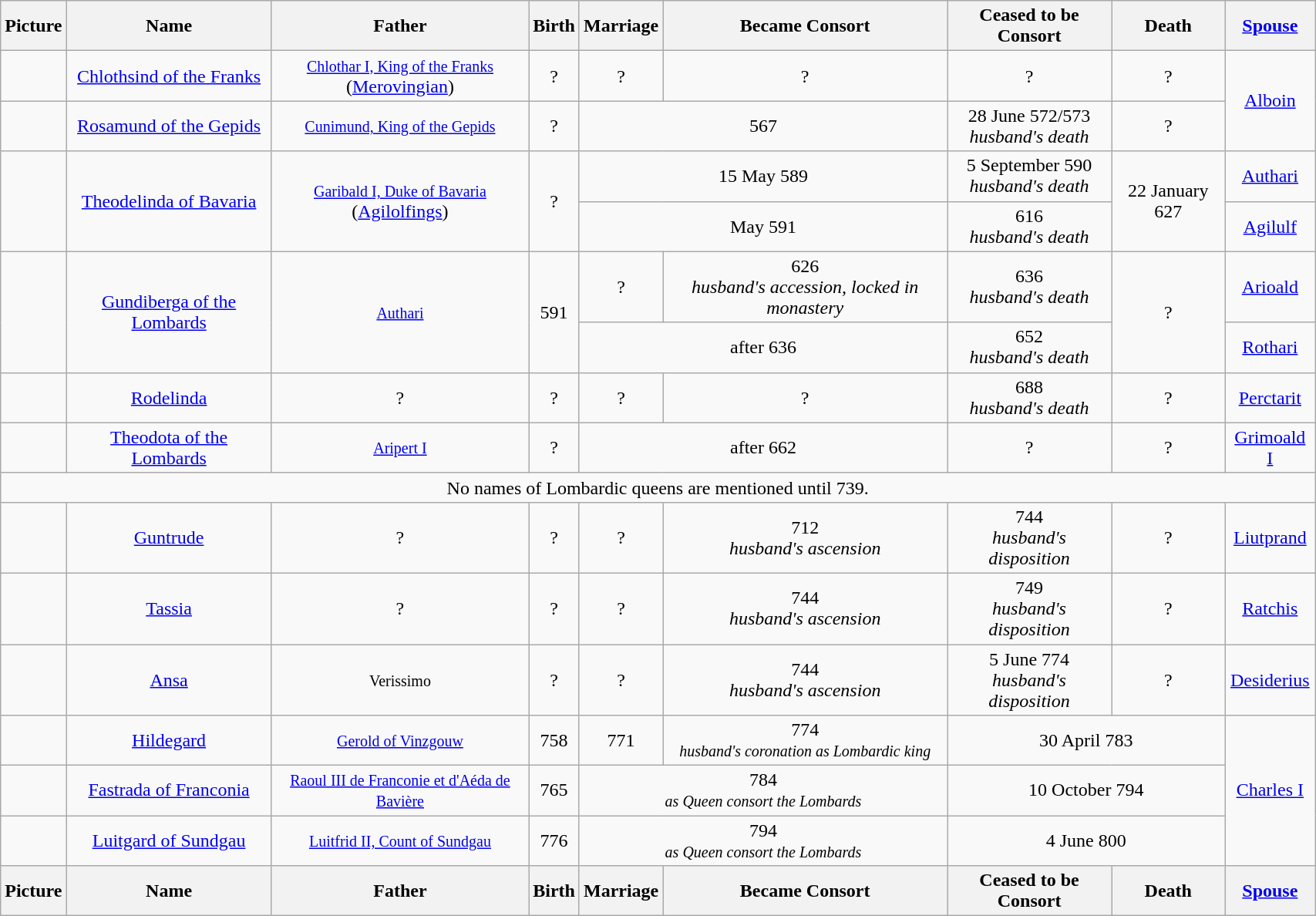<table width=90% class="wikitable">
<tr>
<th>Picture</th>
<th>Name</th>
<th>Father</th>
<th>Birth</th>
<th>Marriage</th>
<th>Became Consort</th>
<th>Ceased to be Consort</th>
<th>Death</th>
<th><a href='#'>Spouse</a></th>
</tr>
<tr>
<td align=center></td>
<td align=center><a href='#'>Chlothsind of the Franks</a></td>
<td align="center"><small><a href='#'>Chlothar I, King of the Franks</a></small><br>(<a href='#'>Merovingian</a>)</td>
<td align="center">?</td>
<td align="center">?</td>
<td align="center">?</td>
<td align="center">?</td>
<td align="center">?</td>
<td align="center" rowspan="2"><a href='#'>Alboin</a></td>
</tr>
<tr>
<td align=center></td>
<td align=center><a href='#'>Rosamund of the Gepids</a></td>
<td align="center"><small><a href='#'>Cunimund, King of the Gepids</a></small></td>
<td align="center">?</td>
<td align="center" colspan="2">567</td>
<td align="center">28 June 572/573<br><em>husband's death</em></td>
<td align="center">?</td>
</tr>
<tr>
<td align="center" rowspan="2"></td>
<td align="center" rowspan="2"><a href='#'>Theodelinda of Bavaria</a></td>
<td align="center" rowspan="2"><small><a href='#'>Garibald I, Duke of Bavaria</a></small><br>(<a href='#'>Agilolfings</a>)</td>
<td align="center" rowspan="2">?</td>
<td align="center" colspan="2">15 May 589</td>
<td align="center">5 September 590<br><em>husband's death</em></td>
<td align="center" rowspan="2">22 January 627</td>
<td align="center"><a href='#'>Authari</a></td>
</tr>
<tr>
<td align="center" colspan="2">May 591</td>
<td align="center">616<br><em>husband's death</em></td>
<td align="center"><a href='#'>Agilulf</a></td>
</tr>
<tr>
<td align="center" rowspan="2"></td>
<td align="center" rowspan="2"><a href='#'>Gundiberga of the Lombards</a></td>
<td align="center" rowspan="2"><small><a href='#'>Authari</a></small></td>
<td align="center" rowspan="2">591</td>
<td align="center">?</td>
<td align="center">626<br><em>husband's accession, locked in monastery</em></td>
<td align="center">636<br><em>husband's death</em></td>
<td align="center" rowspan="2">?</td>
<td align="center"><a href='#'>Arioald</a></td>
</tr>
<tr>
<td align="center" colspan="2">after 636</td>
<td align="center">652<br><em>husband's death</em></td>
<td align="center"><a href='#'>Rothari</a></td>
</tr>
<tr>
<td></td>
<td align=center><a href='#'>Rodelinda</a></td>
<td align=center>?</td>
<td align=center>?</td>
<td align=center>?</td>
<td align=center>?</td>
<td align=center>688<br><em>husband's death</em></td>
<td align=center>?</td>
<td align=center><a href='#'>Perctarit</a></td>
</tr>
<tr>
<td align=center></td>
<td align=center><a href='#'>Theodota of the Lombards</a></td>
<td align="center"><small><a href='#'>Aripert I</a></small></td>
<td align="center">?</td>
<td align="center" colspan="2">after 662</td>
<td align="center">?</td>
<td align="center">?</td>
<td align="center"><a href='#'>Grimoald I</a></td>
</tr>
<tr>
<td align="center" colspan="10">No names of Lombardic queens are mentioned until 739.</td>
</tr>
<tr>
<td align=center></td>
<td align=center><a href='#'>Guntrude</a></td>
<td align="center">?</td>
<td align="center">?</td>
<td align="center">?</td>
<td align="center">712<br><em>husband's ascension</em></td>
<td align="center">744<br><em>husband's disposition</em></td>
<td align="center">?</td>
<td align="center"><a href='#'>Liutprand</a></td>
</tr>
<tr>
<td align=center></td>
<td align=center><a href='#'>Tassia</a></td>
<td align="center">?</td>
<td align="center">?</td>
<td align="center">?</td>
<td align="center">744<br><em>husband's ascension</em></td>
<td align="center">749<br><em>husband's disposition</em></td>
<td align="center">?</td>
<td align="center"><a href='#'>Ratchis</a></td>
</tr>
<tr>
<td align=center></td>
<td align=center><a href='#'>Ansa</a></td>
<td align="center"><small>Verissimo</small></td>
<td align="center">?</td>
<td align="center">?</td>
<td align="center">744<br><em>husband's ascension</em></td>
<td align="center">5 June 774<br><em>husband's disposition</em></td>
<td align="center">?</td>
<td align="center"><a href='#'>Desiderius</a></td>
</tr>
<tr>
<td align="center"></td>
<td align="center"><a href='#'>Hildegard</a></td>
<td align="center"><small><a href='#'>Gerold of Vinzgouw</a></small></td>
<td align="center">758</td>
<td align="center">771</td>
<td align="center">774 <br><small><em>husband's coronation as Lombardic king</em></small></td>
<td align="center" colspan="2">30 April 783</td>
<td align="center" rowspan="3"><a href='#'>Charles I</a></td>
</tr>
<tr>
<td align="center"></td>
<td align="center"><a href='#'>Fastrada of Franconia</a></td>
<td align="center"><small><a href='#'>Raoul III de Franconie et d'Aéda de Bavière</a></small></td>
<td align="center">765</td>
<td align="center" colspan="2">784<br><small><em>as Queen consort the Lombards</em></small></td>
<td align="center" colspan="2">10 October 794</td>
</tr>
<tr>
<td align="center"></td>
<td align="center"><a href='#'>Luitgard of Sundgau</a></td>
<td align="center"><small><a href='#'>Luitfrid II, Count of Sundgau</a></small></td>
<td align="center">776</td>
<td align="center" colspan="2">794<br><small><em>as Queen consort the Lombards</em></small></td>
<td align="center" colspan="2">4 June 800</td>
</tr>
<tr>
<th>Picture</th>
<th>Name</th>
<th>Father</th>
<th>Birth</th>
<th>Marriage</th>
<th>Became Consort</th>
<th>Ceased to be Consort</th>
<th>Death</th>
<th><a href='#'>Spouse</a></th>
</tr>
</table>
